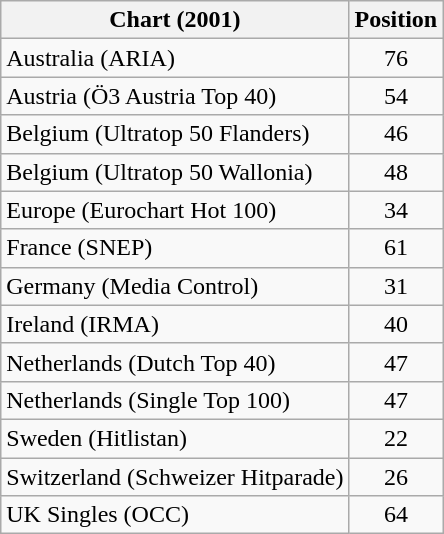<table class="wikitable sortable">
<tr>
<th>Chart (2001)</th>
<th>Position</th>
</tr>
<tr>
<td>Australia (ARIA)</td>
<td align="center">76</td>
</tr>
<tr>
<td>Austria (Ö3 Austria Top 40)</td>
<td align="center">54</td>
</tr>
<tr>
<td>Belgium (Ultratop 50 Flanders)</td>
<td align="center">46</td>
</tr>
<tr>
<td>Belgium (Ultratop 50 Wallonia)</td>
<td align="center">48</td>
</tr>
<tr>
<td>Europe (Eurochart Hot 100)</td>
<td align="center">34</td>
</tr>
<tr>
<td>France (SNEP)</td>
<td align="center">61</td>
</tr>
<tr>
<td>Germany (Media Control)</td>
<td align="center">31</td>
</tr>
<tr>
<td>Ireland (IRMA)</td>
<td align="center">40</td>
</tr>
<tr>
<td>Netherlands (Dutch Top 40)</td>
<td align="center">47</td>
</tr>
<tr>
<td>Netherlands (Single Top 100)</td>
<td align="center">47</td>
</tr>
<tr>
<td>Sweden (Hitlistan)</td>
<td align="center">22</td>
</tr>
<tr>
<td>Switzerland (Schweizer Hitparade)</td>
<td align="center">26</td>
</tr>
<tr>
<td>UK Singles (OCC)</td>
<td align="center">64</td>
</tr>
</table>
